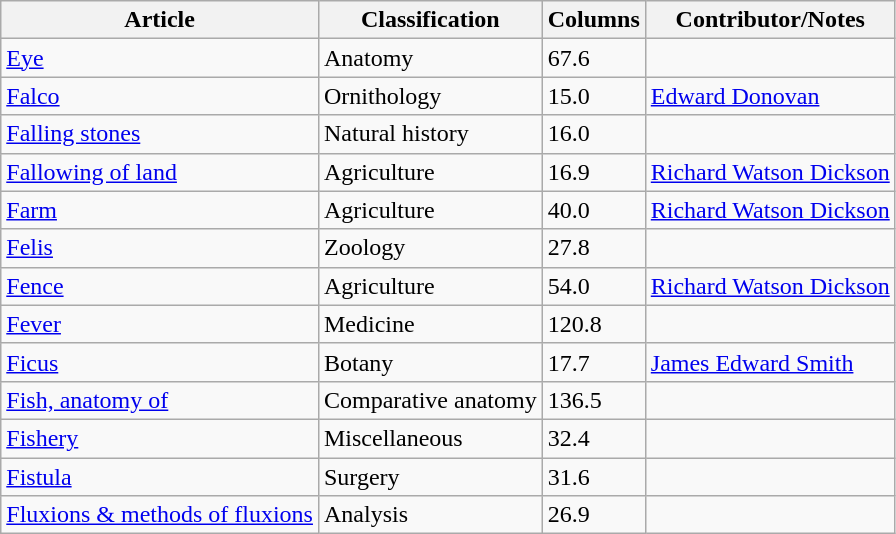<table class="wikitable">
<tr>
<th>Article</th>
<th>Classification</th>
<th>Columns</th>
<th>Contributor/Notes</th>
</tr>
<tr>
<td><a href='#'>Eye</a></td>
<td>Anatomy</td>
<td>67.6</td>
<td></td>
</tr>
<tr>
<td><a href='#'>Falco</a></td>
<td>Ornithology</td>
<td>15.0</td>
<td><a href='#'>Edward Donovan</a></td>
</tr>
<tr>
<td><a href='#'>Falling stones</a></td>
<td>Natural history</td>
<td>16.0</td>
<td></td>
</tr>
<tr>
<td><a href='#'>Fallowing of land</a></td>
<td>Agriculture</td>
<td>16.9</td>
<td><a href='#'>Richard Watson Dickson</a></td>
</tr>
<tr>
<td><a href='#'>Farm</a></td>
<td>Agriculture</td>
<td>40.0</td>
<td><a href='#'>Richard Watson Dickson</a></td>
</tr>
<tr>
<td><a href='#'>Felis</a></td>
<td>Zoology</td>
<td>27.8</td>
<td></td>
</tr>
<tr>
<td><a href='#'>Fence</a></td>
<td>Agriculture</td>
<td>54.0</td>
<td><a href='#'>Richard Watson Dickson</a></td>
</tr>
<tr>
<td><a href='#'>Fever</a></td>
<td>Medicine</td>
<td>120.8</td>
<td></td>
</tr>
<tr>
<td><a href='#'>Ficus</a></td>
<td>Botany</td>
<td>17.7</td>
<td><a href='#'>James Edward Smith</a></td>
</tr>
<tr>
<td><a href='#'>Fish, anatomy of</a></td>
<td>Comparative anatomy</td>
<td>136.5</td>
<td></td>
</tr>
<tr>
<td><a href='#'>Fishery</a></td>
<td>Miscellaneous</td>
<td>32.4</td>
<td></td>
</tr>
<tr>
<td><a href='#'>Fistula</a></td>
<td>Surgery</td>
<td>31.6</td>
<td></td>
</tr>
<tr>
<td><a href='#'>Fluxions & methods of fluxions</a></td>
<td>Analysis</td>
<td>26.9</td>
<td></td>
</tr>
</table>
